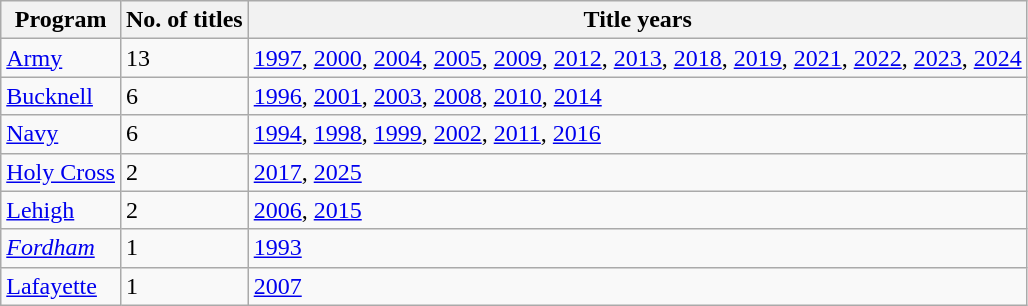<table class="wikitable sortable">
<tr>
<th>Program</th>
<th>No. of titles</th>
<th>Title years</th>
</tr>
<tr>
<td><a href='#'>Army</a></td>
<td>13</td>
<td><a href='#'>1997</a>, <a href='#'>2000</a>, <a href='#'>2004</a>, <a href='#'>2005</a>, <a href='#'>2009</a>, <a href='#'>2012</a>, <a href='#'>2013</a>, <a href='#'>2018</a>, <a href='#'>2019</a>, <a href='#'>2021</a>, <a href='#'>2022</a>, <a href='#'>2023</a>, <a href='#'>2024</a></td>
</tr>
<tr>
<td><a href='#'>Bucknell</a></td>
<td>6</td>
<td><a href='#'>1996</a>, <a href='#'>2001</a>, <a href='#'>2003</a>, <a href='#'>2008</a>, <a href='#'>2010</a>, <a href='#'>2014</a></td>
</tr>
<tr>
<td><a href='#'>Navy</a></td>
<td>6</td>
<td><a href='#'>1994</a>, <a href='#'>1998</a>, <a href='#'>1999</a>, <a href='#'>2002</a>, <a href='#'>2011</a>, <a href='#'>2016</a></td>
</tr>
<tr>
<td><a href='#'>Holy Cross</a></td>
<td>2</td>
<td><a href='#'>2017</a>, <a href='#'>2025</a></td>
</tr>
<tr>
<td><a href='#'>Lehigh</a></td>
<td>2</td>
<td><a href='#'>2006</a>, <a href='#'>2015</a></td>
</tr>
<tr>
<td><em><a href='#'>Fordham</a></em></td>
<td>1</td>
<td><a href='#'>1993</a></td>
</tr>
<tr>
<td><a href='#'>Lafayette</a></td>
<td>1</td>
<td><a href='#'>2007</a></td>
</tr>
</table>
